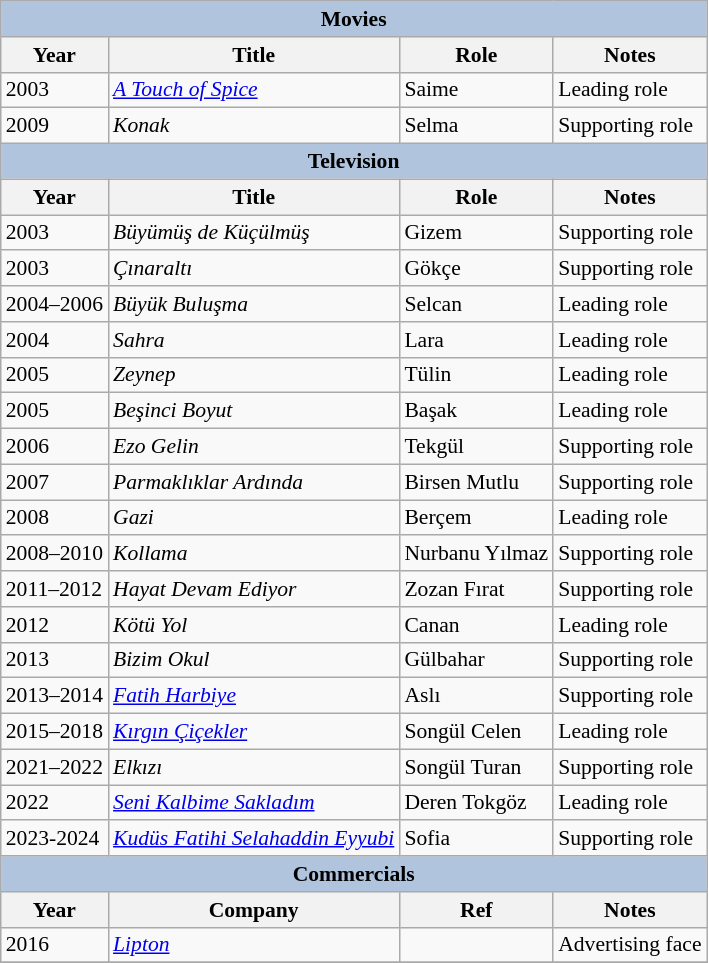<table class="wikitable" style="font-size: 90%;">
<tr>
<th colspan="4" style="background:LightSteelBlue">Movies</th>
</tr>
<tr>
<th>Year</th>
<th>Title</th>
<th>Role</th>
<th>Notes</th>
</tr>
<tr>
<td>2003</td>
<td><em><a href='#'>A Touch of Spice</a></em></td>
<td>Saime</td>
<td>Leading role</td>
</tr>
<tr>
<td>2009</td>
<td><em>Konak</em></td>
<td>Selma</td>
<td>Supporting role</td>
</tr>
<tr>
<th colspan="4" style="background:LightSteelBlue">Television</th>
</tr>
<tr>
<th>Year</th>
<th>Title</th>
<th>Role</th>
<th>Notes</th>
</tr>
<tr>
<td>2003</td>
<td><em>Büyümüş de Küçülmüş</em></td>
<td>Gizem</td>
<td>Supporting role</td>
</tr>
<tr>
<td>2003</td>
<td><em>Çınaraltı</em></td>
<td>Gökçe</td>
<td>Supporting role</td>
</tr>
<tr>
<td>2004–2006</td>
<td><em>Büyük Buluşma</em></td>
<td>Selcan</td>
<td>Leading role</td>
</tr>
<tr>
<td>2004</td>
<td><em>Sahra</em></td>
<td>Lara</td>
<td>Leading role</td>
</tr>
<tr>
<td>2005</td>
<td><em>Zeynep</em></td>
<td>Tülin</td>
<td>Leading role</td>
</tr>
<tr>
<td>2005</td>
<td><em>Beşinci Boyut</em></td>
<td>Başak</td>
<td>Leading role</td>
</tr>
<tr>
<td>2006</td>
<td><em>Ezo Gelin</em></td>
<td>Tekgül</td>
<td>Supporting role</td>
</tr>
<tr>
<td>2007</td>
<td><em>Parmaklıklar Ardında</em></td>
<td>Birsen Mutlu</td>
<td>Supporting role</td>
</tr>
<tr>
<td>2008</td>
<td><em>Gazi</em></td>
<td>Berçem</td>
<td>Leading role</td>
</tr>
<tr>
<td>2008–2010</td>
<td><em>Kollama</em></td>
<td>Nurbanu Yılmaz</td>
<td>Supporting role</td>
</tr>
<tr>
<td>2011–2012</td>
<td><em>Hayat Devam Ediyor</em></td>
<td>Zozan Fırat</td>
<td>Supporting role</td>
</tr>
<tr>
<td>2012</td>
<td><em>Kötü Yol</em></td>
<td>Canan</td>
<td>Leading role</td>
</tr>
<tr>
<td>2013</td>
<td><em>Bizim Okul</em></td>
<td>Gülbahar</td>
<td>Supporting role</td>
</tr>
<tr>
<td>2013–2014</td>
<td><em><a href='#'>Fatih Harbiye</a></em></td>
<td>Aslı</td>
<td>Supporting role</td>
</tr>
<tr>
<td>2015–2018</td>
<td><em><a href='#'>Kırgın Çiçekler</a></em></td>
<td>Songül Celen</td>
<td>Leading role</td>
</tr>
<tr>
<td>2021–2022</td>
<td><em>Elkızı</em></td>
<td>Songül Turan</td>
<td>Supporting role</td>
</tr>
<tr>
<td>2022</td>
<td><em><a href='#'>Seni Kalbime Sakladım</a></em></td>
<td>Deren Tokgöz</td>
<td>Leading role</td>
</tr>
<tr>
<td>2023-2024</td>
<td><em><a href='#'>Kudüs Fatihi Selahaddin Eyyubi</a></em></td>
<td>Sofia</td>
<td>Supporting role</td>
</tr>
<tr>
<th colspan="4" style="background:LightSteelBlue">Commercials</th>
</tr>
<tr>
<th>Year</th>
<th>Company</th>
<th>Ref</th>
<th>Notes</th>
</tr>
<tr>
<td>2016</td>
<td><em><a href='#'>Lipton</a></em></td>
<td></td>
<td>Advertising face</td>
</tr>
<tr>
</tr>
</table>
